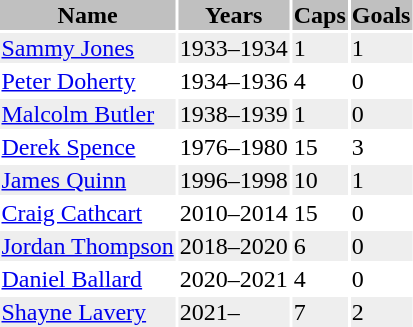<table class="toccolours">
<tr>
<th bgcolor=silver>Name</th>
<th bgcolor=silver>Years</th>
<th bgcolor=silver>Caps</th>
<th bgcolor=silver>Goals</th>
</tr>
<tr bgcolor=#eeeeee>
<td><a href='#'>Sammy Jones</a></td>
<td>1933–1934</td>
<td>1</td>
<td>1</td>
</tr>
<tr>
<td><a href='#'>Peter Doherty</a></td>
<td>1934–1936</td>
<td>4</td>
<td>0</td>
</tr>
<tr bgcolor=#eeeeee>
<td><a href='#'>Malcolm Butler</a></td>
<td>1938–1939</td>
<td>1</td>
<td>0</td>
</tr>
<tr>
<td><a href='#'>Derek Spence</a></td>
<td>1976–1980</td>
<td>15</td>
<td>3</td>
</tr>
<tr bgcolor=#eeeeee>
<td><a href='#'>James Quinn</a></td>
<td>1996–1998</td>
<td>10</td>
<td>1</td>
</tr>
<tr>
<td><a href='#'>Craig Cathcart</a></td>
<td>2010–2014</td>
<td>15</td>
<td>0</td>
</tr>
<tr bgcolor=#eeeeee>
<td><a href='#'>Jordan Thompson</a></td>
<td>2018–2020</td>
<td>6</td>
<td>0</td>
</tr>
<tr>
<td><a href='#'>Daniel Ballard</a></td>
<td>2020–2021</td>
<td>4</td>
<td>0</td>
</tr>
<tr bgcolor=#eeeeee>
<td><a href='#'>Shayne Lavery</a></td>
<td>2021–</td>
<td>7</td>
<td>2</td>
</tr>
</table>
